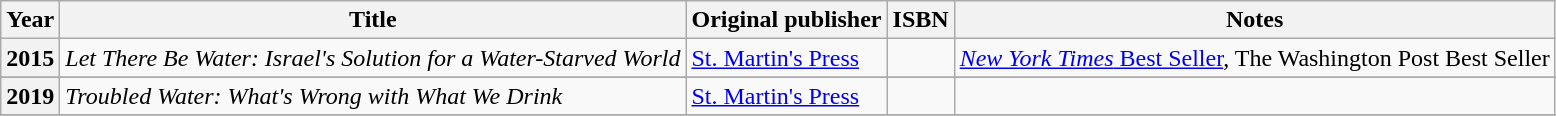<table class="wikitable plainrowheaders sortable">
<tr>
<th scope="col" style="width:2em;">Year</th>
<th scope="col">Title</th>
<th scope="col">Original publisher</th>
<th scope="col">ISBN</th>
<th scope="col" class="unsortable">Notes</th>
</tr>
<tr>
<th scope="row">2015</th>
<td><em>Let There Be Water: Israel's Solution for a Water-Starved World</em></td>
<td><a href='#'>St. Martin's Press</a></td>
<td></td>
<td><a href='#'><em>New York Times</em> Best Seller</a>, The Washington Post Best Seller</td>
</tr>
<tr>
</tr>
<tr>
<th scope="row">2019</th>
<td><em>Troubled Water: What's Wrong with What We Drink</em></td>
<td><a href='#'>St. Martin's Press</a></td>
<td></td>
<td></td>
</tr>
<tr>
</tr>
</table>
